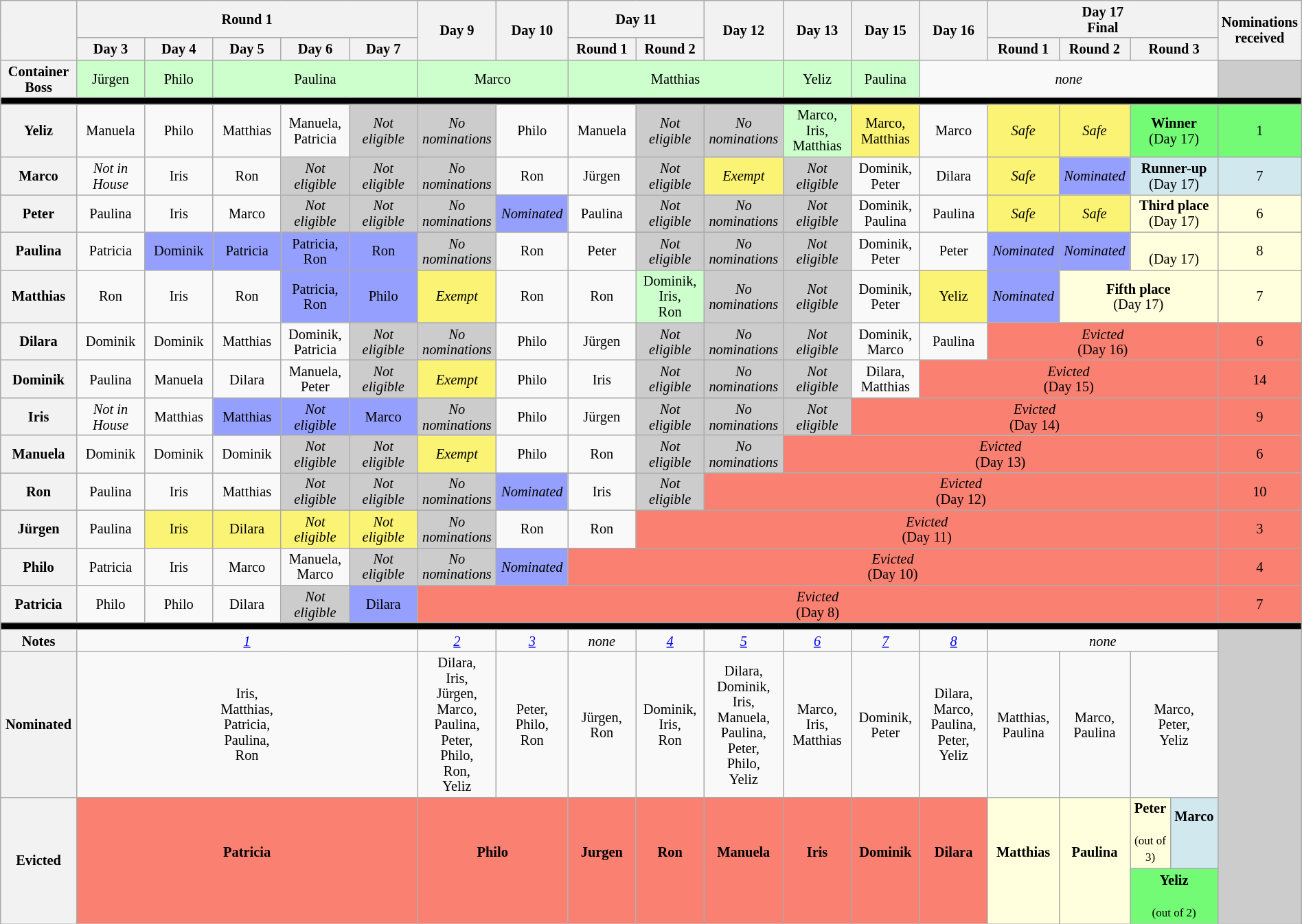<table class="wikitable" style="text-align:center; font-size:85%; line-height:15px; width:100%">
<tr>
<th style="width:5%" rowspan="2"></th>
<th style="width:5%" colspan="5">Round 1</th>
<th style="width:5%" rowspan="2">Day 9</th>
<th style="width:5%" rowspan="2">Day 10</th>
<th style="width:5%" colspan="2">Day 11</th>
<th style="width:5%" rowspan="2">Day 12</th>
<th style="width:5%" rowspan="2">Day 13</th>
<th style="width:5%" rowspan="2">Day 15</th>
<th style="width:5%" rowspan="2">Day 16</th>
<th style="width:5%" rowspan="1" colspan=4>Day 17<br>Final</th>
<th style="width:1%" rowspan="2">Nominations<br>received</th>
</tr>
<tr>
<th style="width:5%">Day 3</th>
<th style="width:5%">Day 4</th>
<th style="width:5%">Day 5</th>
<th style="width:5%">Day 6</th>
<th style="width:5%">Day 7</th>
<th style="width:5%">Round 1</th>
<th style="width:5%">Round 2</th>
<th style="width:5%">Round 1</th>
<th style="width:5%">Round 2</th>
<th style="width:5%" colspan=2>Round 3</th>
</tr>
<tr>
<th>Container<br>Boss</th>
<td style="background:#cfc;">Jürgen</td>
<td style="background:#cfc;">Philo</td>
<td style="background:#cfc;" colspan=3>Paulina</td>
<td style="background:#cfc;" colspan=2>Marco</td>
<td style="background:#cfc;" colspan=3>Matthias</td>
<td style="background:#cfc;">Yeliz</td>
<td style="background:#cfc;">Paulina</td>
<td colspan=5><em>none</em></td>
<td style="background:#CCC"></td>
</tr>
<tr>
<th style="background:#000" colspan="19"></th>
</tr>
<tr>
<th>Yeliz</th>
<td>Manuela</td>
<td>Philo</td>
<td>Matthias</td>
<td>Manuela,<br>Patricia</td>
<td style="background:#cccccc;"><em>Not<br>eligible</em></td>
<td style="background:#cccccc;"><em>No nominations</em></td>
<td>Philo</td>
<td>Manuela</td>
<td style="background:#cccccc;"><em>Not<br>eligible</em></td>
<td style="background:#cccccc;"><em>No nominations</em></td>
<td style="background:#cfc;">Marco,<br>Iris,<br>Matthias</td>
<td style="background:#FBF373">Marco,<br>Matthias</td>
<td>Marco</td>
<td style="background:#FBF373"><em>Safe</em></td>
<td style="background:#FBF373"><em>Safe</em></td>
<td colspan=2 style="background:#73FB76"><strong>Winner</strong><br>(Day 17)</td>
<td style="background:#73FB76">1</td>
</tr>
<tr>
<th>Marco</th>
<td><em>Not in<br>House</em></td>
<td>Iris</td>
<td>Ron</td>
<td style="background:#cccccc;"><em>Not<br>eligible</em></td>
<td style="background:#cccccc;"><em>Not<br>eligible</em></td>
<td style="background:#cccccc;"><em>No nominations</em></td>
<td>Ron</td>
<td>Jürgen</td>
<td style="background:#cccccc;"><em>Not<br>eligible</em></td>
<td style="background:#FBF373"><em>Exempt</em></td>
<td style="background:#cccccc;"><em>Not<br>eligible</em></td>
<td>Dominik,<br>Peter</td>
<td>Dilara</td>
<td style="background:#FBF373"><em>Safe</em></td>
<td style="background:#959FFD"><em>Nominated</em></td>
<td colspan=2 style="background:#D1E8EF"><strong>Runner-up</strong><br>(Day 17)</td>
<td style="background:#D1E8EF">7</td>
</tr>
<tr>
<th>Peter</th>
<td>Paulina</td>
<td>Iris</td>
<td>Marco</td>
<td style="background:#cccccc;"><em>Not<br>eligible</em></td>
<td style="background:#cccccc;"><em>Not<br>eligible</em></td>
<td style="background:#cccccc;"><em>No nominations</em></td>
<td style="background:#959FFD"><em>Nominated</em></td>
<td>Paulina</td>
<td style="background:#cccccc;"><em>Not<br>eligible</em></td>
<td style="background:#cccccc;"><em>No nominations</em></td>
<td style="background:#cccccc;"><em>Not<br>eligible</em></td>
<td>Dominik,<br>Paulina</td>
<td>Paulina</td>
<td style="background:#FBF373"><em>Safe</em></td>
<td style="background:#FBF373"><em>Safe</em></td>
<td colspan=2 style="background:#FFFFDD"><strong>Third place</strong><br>(Day 17)</td>
<td style="background:#FFFFDD">6</td>
</tr>
<tr>
<th>Paulina</th>
<td>Patricia</td>
<td style="background:#959FFD">Dominik</td>
<td style="background:#959FFD">Patricia</td>
<td style="background:#959FFD">Patricia,<br>Ron</td>
<td style="background:#959FFD">Ron</td>
<td style="background:#cccccc;"><em>No nominations</em></td>
<td>Ron</td>
<td>Peter</td>
<td style="background:#cccccc;"><em>Not<br>eligible</em></td>
<td style="background:#cccccc;"><em>No nominations</em></td>
<td style="background:#cccccc;"><em>Not<br>eligible</em></td>
<td>Dominik,<br>Peter</td>
<td>Peter</td>
<td style="background:#959FFD"><em>Nominated</em></td>
<td style="background:#959FFD"><em>Nominated</em></td>
<td colspan=2 style="background:#FFFFDD"><strong></strong><br>(Day 17)</td>
<td style="background:#FFFFDD">8</td>
</tr>
<tr>
<th>Matthias</th>
<td>Ron</td>
<td>Iris</td>
<td>Ron</td>
<td style="background:#959FFD">Patricia,<br>Ron</td>
<td style="background:#959FFD">Philo</td>
<td style="background:#FBF373"><em>Exempt</em></td>
<td>Ron</td>
<td>Ron</td>
<td style="background:#cfc;">Dominik,<br>Iris,<br>Ron</td>
<td style="background:#cccccc;"><em>No nominations</em></td>
<td style="background:#cccccc;"><em>Not<br>eligible</em></td>
<td>Dominik,<br>Peter</td>
<td style="background:#FBF373">Yeliz</td>
<td style="background:#959FFD"><em>Nominated</em></td>
<td colspan="3" style="background:#FFFFDD"><strong>Fifth place</strong><br>(Day 17)</td>
<td style="background:#FFFFDD">7</td>
</tr>
<tr>
<th>Dilara</th>
<td>Dominik</td>
<td>Dominik</td>
<td>Matthias</td>
<td>Dominik,<br>Patricia</td>
<td style="background:#cccccc;"><em>Not<br>eligible</em></td>
<td style="background:#cccccc;"><em>No nominations</em></td>
<td>Philo</td>
<td>Jürgen</td>
<td style="background:#cccccc;"><em>Not<br>eligible</em></td>
<td style="background:#cccccc;"><em>No nominations</em></td>
<td style="background:#cccccc;"><em>Not<br>eligible</em></td>
<td>Dominik,<br>Marco</td>
<td>Paulina</td>
<td style="background:#FA8072" colspan="4"><em>Evicted</em><br>(Day 16)</td>
<td style="background:#FA8072">6</td>
</tr>
<tr>
<th>Dominik</th>
<td>Paulina</td>
<td>Manuela</td>
<td>Dilara</td>
<td>Manuela,<br>Peter</td>
<td style="background:#cccccc;"><em>Not<br>eligible</em></td>
<td style="background:#FBF373"><em>Exempt</em></td>
<td>Philo</td>
<td>Iris</td>
<td style="background:#cccccc;"><em>Not<br>eligible</em></td>
<td style="background:#cccccc;"><em>No nominations</em></td>
<td style="background:#cccccc;"><em>Not<br>eligible</em></td>
<td>Dilara,<br>Matthias</td>
<td style="background:#FA8072" colspan="5"><em>Evicted</em><br>(Day 15)</td>
<td style="background:#FA8072">14</td>
</tr>
<tr>
<th>Iris</th>
<td><em>Not in<br>House</em></td>
<td>Matthias</td>
<td style="background:#959FFD">Matthias</td>
<td style="background:#959FFD"><em>Not<br>eligible</em></td>
<td style="background:#959FFD">Marco</td>
<td style="background:#cccccc;"><em>No nominations</em></td>
<td>Philo</td>
<td>Jürgen</td>
<td style="background:#cccccc;"><em>Not<br>eligible</em></td>
<td style="background:#cccccc;"><em>No nominations</em></td>
<td style="background:#cccccc;"><em>Not<br>eligible</em></td>
<td style="background:#FA8072" colspan="6"><em>Evicted</em><br>(Day 14)</td>
<td style="background:#FA8072">9</td>
</tr>
<tr>
<th>Manuela</th>
<td>Dominik</td>
<td>Dominik</td>
<td>Dominik</td>
<td style="background:#cccccc;"><em>Not<br>eligible</em></td>
<td style="background:#cccccc;"><em>Not<br>eligible</em></td>
<td style="background:#FBF373"><em>Exempt</em></td>
<td>Philo</td>
<td>Ron</td>
<td style="background:#cccccc;"><em>Not<br>eligible</em></td>
<td style="background:#cccccc;"><em>No nominations</em></td>
<td style="background:#FA8072" colspan="7"><em>Evicted</em><br>(Day 13)</td>
<td style="background:#FA8072">6</td>
</tr>
<tr>
<th>Ron</th>
<td>Paulina</td>
<td>Iris</td>
<td>Matthias</td>
<td style="background:#cccccc;"><em>Not<br>eligible</em></td>
<td style="background:#cccccc;"><em>Not<br>eligible</em></td>
<td style="background:#cccccc;"><em>No nominations</em></td>
<td style="background:#959FFD"><em>Nominated</em></td>
<td>Iris</td>
<td style="background:#cccccc;"><em>Not<br>eligible</em></td>
<td style="background:#FA8072" colspan="8"><em>Evicted</em><br>(Day 12)</td>
<td style="background:#FA8072">10</td>
</tr>
<tr>
<th>Jürgen</th>
<td>Paulina</td>
<td style="background:#FBF373">Iris</td>
<td style="background:#FBF373">Dilara</td>
<td style="background:#FBF373"><em>Not<br>eligible</em></td>
<td style="background:#FBF373"><em>Not<br>eligible</em></td>
<td style="background:#cccccc;"><em>No nominations</em></td>
<td>Ron</td>
<td>Ron</td>
<td style="background:#FA8072" colspan="9"><em>Evicted</em><br>(Day 11)</td>
<td style="background:#FA8072">3</td>
</tr>
<tr>
<th>Philo</th>
<td>Patricia</td>
<td>Iris</td>
<td>Marco</td>
<td>Manuela,<br>Marco</td>
<td style="background:#cccccc;"><em>Not<br>eligible</em></td>
<td style="background:#cccccc;"><em>No nominations</em></td>
<td style="background:#959FFD"><em>Nominated</em></td>
<td style="background:#FA8072" colspan="10"><em>Evicted</em><br>(Day 10)</td>
<td style="background:#FA8072">4</td>
</tr>
<tr>
<th>Patricia</th>
<td>Philo</td>
<td>Philo</td>
<td>Dilara</td>
<td style="background:#cccccc;"><em>Not<br>eligible</em></td>
<td style="background:#959FFD">Dilara</td>
<td style="background:#FA8072" colspan="12"><em>Evicted</em><br>(Day 8)</td>
<td style="background:#FA8072">7</td>
</tr>
<tr>
<th style="background:#000" colspan="19"></th>
</tr>
<tr>
<th>Notes</th>
<td colspan=5><em><a href='#'>1</a></em></td>
<td><em><a href='#'>2</a></em></td>
<td><em><a href='#'>3</a></em></td>
<td><em>none</em></td>
<td><em><a href='#'>4</a></em></td>
<td><em><a href='#'>5</a></em></td>
<td><em><a href='#'>6</a></em></td>
<td><em><a href='#'>7</a></em></td>
<td><em><a href='#'>8</a></em></td>
<td colspan=4><em>none</em></td>
<td style="background:#CCC" rowspan="7"></td>
</tr>
<tr>
<th>Nominated</th>
<td colspan=5>Iris,<br>Matthias,<br>Patricia,<br>Paulina,<br>Ron</td>
<td>Dilara,<br>Iris,<br>Jürgen,<br>Marco,<br>Paulina,<br>Peter,<br>Philo,<br>Ron,<br>Yeliz</td>
<td>Peter,<br>Philo,<br>Ron</td>
<td>Jürgen,<br>Ron</td>
<td>Dominik,<br>Iris,<br>Ron</td>
<td>Dilara,<br>Dominik,<br>Iris,<br>Manuela,<br>Paulina,<br>Peter,<br>Philo,<br>Yeliz</td>
<td>Marco,<br>Iris,<br>Matthias</td>
<td>Dominik,<br>Peter</td>
<td>Dilara,<br>Marco,<br>Paulina,<br>Peter,<br>Yeliz</td>
<td>Matthias,<br>Paulina</td>
<td>Marco,<br>Paulina</td>
<td colspan=2>Marco,<br>Peter,<br>Yeliz</td>
</tr>
<tr>
<th rowspan="2">Evicted</th>
<td style="background:#FA8072" rowspan="2" colspan="5"><strong>Patricia</strong><br><small><br></small></td>
<td style="background:#FA8072" rowspan="2" colspan="2"><strong>Philo</strong><br><small><br></small></td>
<td style="background:#FA8072" rowspan="2"><strong>Jurgen</strong><br><small><br></small></td>
<td style="background:#FA8072" rowspan="2"><strong>Ron</strong><br><small><br></small></td>
<td style="background:#FA8072" rowspan="2"><strong>Manuela</strong><br><small><br></small></td>
<td style="background:#FA8072" rowspan="2"><strong>Iris</strong><br><small><br></small></td>
<td style="background:#FA8072" rowspan="2"><strong>Dominik</strong><br><small><br></small></td>
<td style="background:#FA8072" rowspan="2"><strong>Dilara</strong><br><small><br></small></td>
<td style="background:#ffffdd;" rowspan="2"><strong>Matthias</strong><br><small><br></small></td>
<td style="background:#ffffdd;" rowspan="2"><strong>Paulina</strong><br><small><br></small></td>
<td style="background:#ffffdd;"><strong>Peter</strong><br><small><br>(out of 3)<br></small></td>
<td style="background:#D1E8EF"><strong>Marco</strong><br><small><br><br></small></td>
</tr>
<tr>
<td style="background:#73FB76" colspan=2><strong>Yeliz</strong><br><small><br>(out of 2)<br></small></td>
</tr>
</table>
